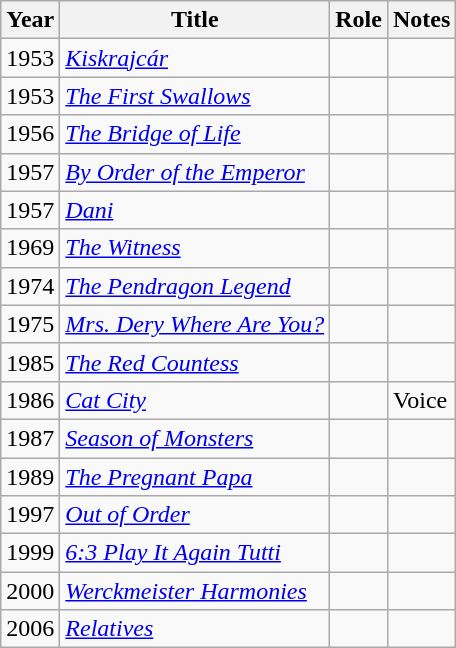<table class="wikitable sortable">
<tr>
<th>Year</th>
<th>Title</th>
<th>Role</th>
<th class="unsortable">Notes</th>
</tr>
<tr>
<td>1953</td>
<td><em><a href='#'>Kiskrajcár</a></em></td>
<td></td>
<td></td>
</tr>
<tr>
<td>1953</td>
<td><em><a href='#'>The First Swallows</a></em></td>
<td></td>
<td></td>
</tr>
<tr>
<td>1956</td>
<td><em><a href='#'>The Bridge of Life</a></em></td>
<td></td>
<td></td>
</tr>
<tr>
<td>1957</td>
<td><em><a href='#'>By Order of the Emperor</a></em></td>
<td></td>
<td></td>
</tr>
<tr>
<td>1957</td>
<td><em><a href='#'>Dani</a></em></td>
<td></td>
<td></td>
</tr>
<tr>
<td>1969</td>
<td><em><a href='#'>The Witness</a></em></td>
<td></td>
<td></td>
</tr>
<tr>
<td>1974</td>
<td><em><a href='#'>The Pendragon Legend</a></em></td>
<td></td>
<td></td>
</tr>
<tr>
<td>1975</td>
<td><em><a href='#'>Mrs. Dery Where Are You?</a></em></td>
<td></td>
<td></td>
</tr>
<tr>
<td>1985</td>
<td><em><a href='#'>The Red Countess</a></em></td>
<td></td>
<td></td>
</tr>
<tr>
<td>1986</td>
<td><em><a href='#'>Cat City</a></em></td>
<td></td>
<td>Voice</td>
</tr>
<tr>
<td>1987</td>
<td><em><a href='#'>Season of Monsters</a></em></td>
<td></td>
<td></td>
</tr>
<tr>
<td>1989</td>
<td><em><a href='#'>The Pregnant Papa</a></em></td>
<td></td>
<td></td>
</tr>
<tr>
<td>1997</td>
<td><em><a href='#'>Out of Order</a></em></td>
<td></td>
<td></td>
</tr>
<tr>
<td>1999</td>
<td><em><a href='#'>6:3 Play It Again Tutti</a></em></td>
<td></td>
<td></td>
</tr>
<tr>
<td>2000</td>
<td><em><a href='#'>Werckmeister Harmonies</a></em></td>
<td></td>
<td></td>
</tr>
<tr>
<td>2006</td>
<td><em><a href='#'>Relatives</a></em></td>
<td></td>
<td></td>
</tr>
</table>
